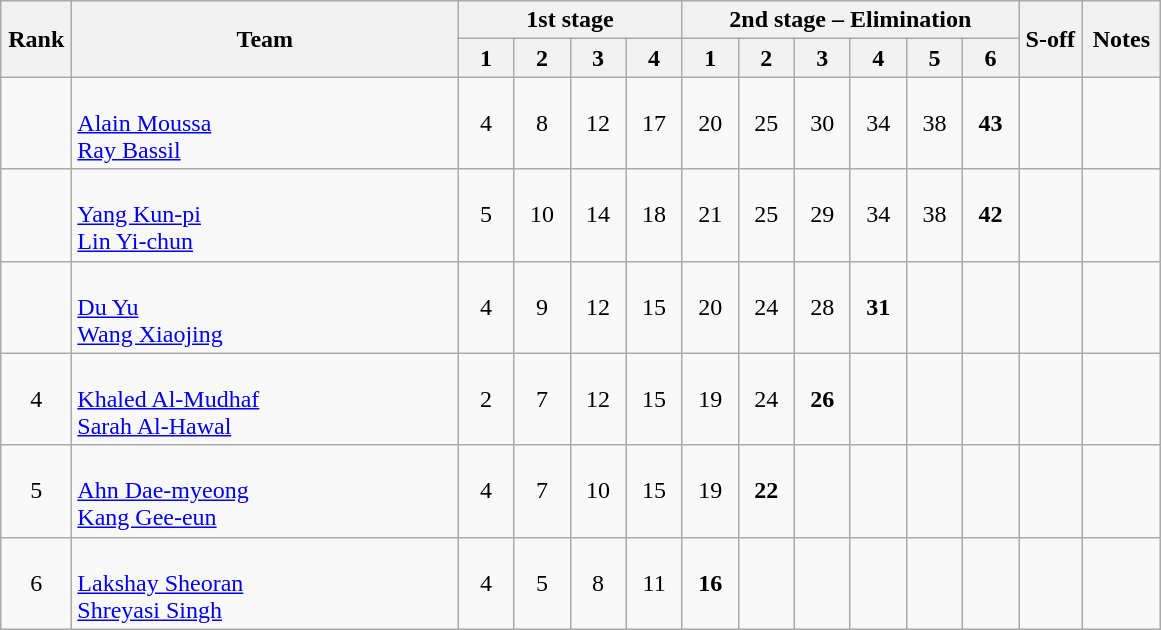<table class="wikitable" style="text-align:center">
<tr>
<th rowspan=2 width=40>Rank</th>
<th rowspan=2 width=250>Team</th>
<th colspan=4>1st stage</th>
<th colspan=6>2nd stage – Elimination</th>
<th rowspan=2 width=35>S-off</th>
<th rowspan=2 width=45>Notes</th>
</tr>
<tr>
<th width=30>1</th>
<th width=30>2</th>
<th width=30>3</th>
<th width=30>4</th>
<th width=30>1</th>
<th width=30>2</th>
<th width=30>3</th>
<th width=30>4</th>
<th width=30>5</th>
<th width=30>6</th>
</tr>
<tr>
<td></td>
<td align=left><br><a href='#'>Alain Moussa</a><br><a href='#'>Ray Bassil</a></td>
<td>4</td>
<td>8</td>
<td>12</td>
<td>17</td>
<td>20</td>
<td>25</td>
<td>30</td>
<td>34</td>
<td>38</td>
<td><strong>43</strong></td>
<td></td>
<td></td>
</tr>
<tr>
<td></td>
<td align=left><br><a href='#'>Yang Kun-pi</a><br><a href='#'>Lin Yi-chun</a></td>
<td>5</td>
<td>10</td>
<td>14</td>
<td>18</td>
<td>21</td>
<td>25</td>
<td>29</td>
<td>34</td>
<td>38</td>
<td><strong>42</strong></td>
<td></td>
<td></td>
</tr>
<tr>
<td></td>
<td align=left><br><a href='#'>Du Yu</a><br><a href='#'>Wang Xiaojing</a></td>
<td>4</td>
<td>9</td>
<td>12</td>
<td>15</td>
<td>20</td>
<td>24</td>
<td>28</td>
<td><strong>31</strong></td>
<td></td>
<td></td>
<td></td>
<td></td>
</tr>
<tr>
<td>4</td>
<td align=left><br><a href='#'>Khaled Al-Mudhaf</a><br><a href='#'>Sarah Al-Hawal</a></td>
<td>2</td>
<td>7</td>
<td>12</td>
<td>15</td>
<td>19</td>
<td>24</td>
<td><strong>26</strong></td>
<td></td>
<td></td>
<td></td>
<td></td>
<td></td>
</tr>
<tr>
<td>5</td>
<td align=left><br><a href='#'>Ahn Dae-myeong</a><br><a href='#'>Kang Gee-eun</a></td>
<td>4</td>
<td>7</td>
<td>10</td>
<td>15</td>
<td>19</td>
<td><strong>22</strong></td>
<td></td>
<td></td>
<td></td>
<td></td>
<td></td>
<td></td>
</tr>
<tr>
<td>6</td>
<td align=left><br><a href='#'>Lakshay Sheoran</a><br><a href='#'>Shreyasi Singh</a></td>
<td>4</td>
<td>5</td>
<td>8</td>
<td>11</td>
<td><strong>16</strong></td>
<td></td>
<td></td>
<td></td>
<td></td>
<td></td>
<td></td>
<td></td>
</tr>
</table>
